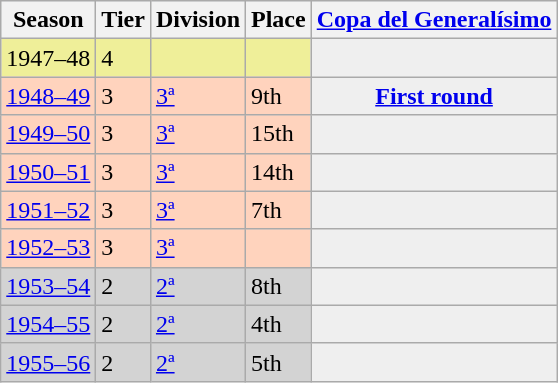<table class="wikitable">
<tr style="background:#f0f6fa;">
<th>Season</th>
<th>Tier</th>
<th>Division</th>
<th>Place</th>
<th><a href='#'>Copa del Generalísimo</a></th>
</tr>
<tr>
<td style="background:#EFEF99;">1947–48</td>
<td style="background:#EFEF99;">4</td>
<td style="background:#EFEF99;"></td>
<td style="background:#EFEF99;"></td>
<th style="background:#efefef;"></th>
</tr>
<tr>
<td style="background:#FFD3BD;"><a href='#'>1948–49</a></td>
<td style="background:#FFD3BD;">3</td>
<td style="background:#FFD3BD;"><a href='#'>3ª</a></td>
<td style="background:#FFD3BD;">9th</td>
<th style="background:#efefef;"><a href='#'>First round</a></th>
</tr>
<tr>
<td style="background:#FFD3BD;"><a href='#'>1949–50</a></td>
<td style="background:#FFD3BD;">3</td>
<td style="background:#FFD3BD;"><a href='#'>3ª</a></td>
<td style="background:#FFD3BD;">15th</td>
<th style="background:#efefef;"></th>
</tr>
<tr>
<td style="background:#FFD3BD;"><a href='#'>1950–51</a></td>
<td style="background:#FFD3BD;">3</td>
<td style="background:#FFD3BD;"><a href='#'>3ª</a></td>
<td style="background:#FFD3BD;">14th</td>
<th style="background:#efefef;"></th>
</tr>
<tr>
<td style="background:#FFD3BD;"><a href='#'>1951–52</a></td>
<td style="background:#FFD3BD;">3</td>
<td style="background:#FFD3BD;"><a href='#'>3ª</a></td>
<td style="background:#FFD3BD;">7th</td>
<th style="background:#efefef;"></th>
</tr>
<tr>
<td style="background:#FFD3BD;"><a href='#'>1952–53</a></td>
<td style="background:#FFD3BD;">3</td>
<td style="background:#FFD3BD;"><a href='#'>3ª</a></td>
<td style="background:#FFD3BD;"></td>
<th style="background:#efefef;"></th>
</tr>
<tr>
<td style="background:#D3D3D3;"><a href='#'>1953–54</a></td>
<td style="background:#D3D3D3;">2</td>
<td style="background:#D3D3D3;"><a href='#'>2ª</a></td>
<td style="background:#D3D3D3;">8th</td>
<th style="background:#efefef;"></th>
</tr>
<tr>
<td style="background:#D3D3D3;"><a href='#'>1954–55</a></td>
<td style="background:#D3D3D3;">2</td>
<td style="background:#D3D3D3;"><a href='#'>2ª</a></td>
<td style="background:#D3D3D3;">4th</td>
<th style="background:#efefef;"></th>
</tr>
<tr>
<td style="background:#D3D3D3;"><a href='#'>1955–56</a></td>
<td style="background:#D3D3D3;">2</td>
<td style="background:#D3D3D3;"><a href='#'>2ª</a></td>
<td style="background:#D3D3D3;">5th</td>
<th style="background:#efefef;"></th>
</tr>
</table>
